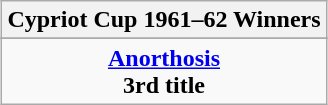<table class="wikitable" style="text-align:center;margin: 0 auto;">
<tr>
<th>Cypriot Cup 1961–62 Winners</th>
</tr>
<tr>
</tr>
<tr>
<td><strong><a href='#'>Anorthosis</a></strong><br><strong>3rd title</strong></td>
</tr>
</table>
